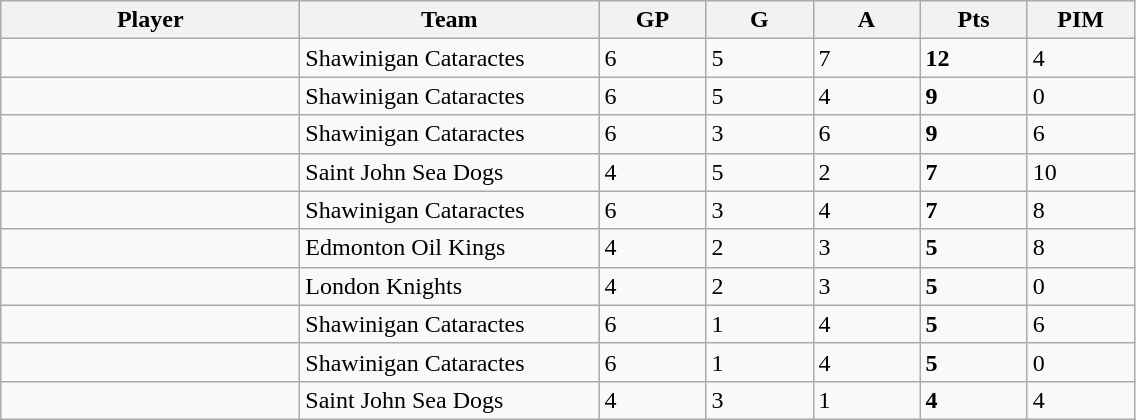<table class="wikitable sortable">
<tr>
<th style="width:12em">Player</th>
<th style="width:12em">Team</th>
<th style="width:4em">GP</th>
<th style="width:4em">G</th>
<th style="width:4em">A</th>
<th style="width:4em">Pts</th>
<th style="width:4em">PIM</th>
</tr>
<tr>
<td></td>
<td align=left>Shawinigan Cataractes</td>
<td>6</td>
<td>5</td>
<td>7</td>
<td><strong>12</strong></td>
<td>4</td>
</tr>
<tr>
<td></td>
<td align=left>Shawinigan Cataractes</td>
<td>6</td>
<td>5</td>
<td>4</td>
<td><strong>9</strong></td>
<td>0</td>
</tr>
<tr>
<td></td>
<td align=left>Shawinigan Cataractes</td>
<td>6</td>
<td>3</td>
<td>6</td>
<td><strong>9</strong></td>
<td>6</td>
</tr>
<tr>
<td></td>
<td align=left>Saint John Sea Dogs</td>
<td>4</td>
<td>5</td>
<td>2</td>
<td><strong>7</strong></td>
<td>10</td>
</tr>
<tr>
<td></td>
<td align=left>Shawinigan Cataractes</td>
<td>6</td>
<td>3</td>
<td>4</td>
<td><strong>7</strong></td>
<td>8</td>
</tr>
<tr>
<td></td>
<td align=left>Edmonton Oil Kings</td>
<td>4</td>
<td>2</td>
<td>3</td>
<td><strong>5</strong></td>
<td>8</td>
</tr>
<tr>
<td></td>
<td align=left>London Knights</td>
<td>4</td>
<td>2</td>
<td>3</td>
<td><strong>5</strong></td>
<td>0</td>
</tr>
<tr>
<td></td>
<td align=left>Shawinigan Cataractes</td>
<td>6</td>
<td>1</td>
<td>4</td>
<td><strong>5</strong></td>
<td>6</td>
</tr>
<tr>
<td></td>
<td align=left>Shawinigan Cataractes</td>
<td>6</td>
<td>1</td>
<td>4</td>
<td><strong>5</strong></td>
<td>0</td>
</tr>
<tr>
<td></td>
<td align=left>Saint John Sea Dogs</td>
<td>4</td>
<td>3</td>
<td>1</td>
<td><strong>4</strong></td>
<td>4</td>
</tr>
</table>
